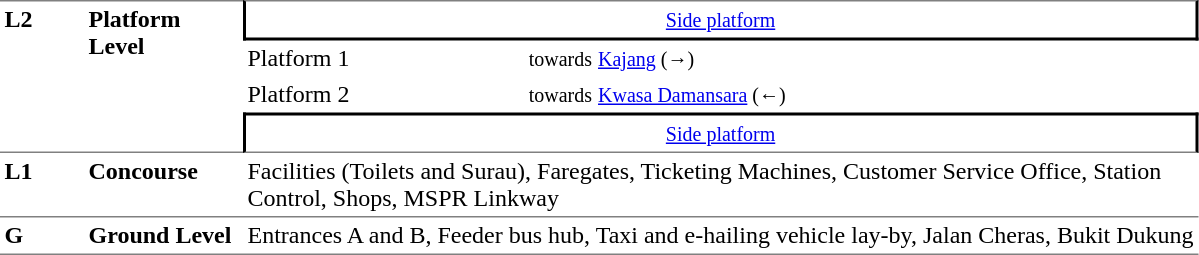<table cellpadding="3" cellspacing="0" border="0">
<tr>
<td rowspan="4" valign="top" width="50" style="border-top:solid 1px gray;border-bottom:solid 1px gray;"><strong>L2</strong></td>
<td rowspan="4" valign="top" width="100" style="border-top:solid 1px gray;border-bottom:solid 1px gray;"><strong>Platform Level</strong></td>
<td colspan="2" style="width=500;border-top:solid 1px gray;border-right:solid 2px black;border-left:solid 2px black;border-bottom:solid 2px black;text-align:center;"><small><a href='#'>Side platform</a></small></td>
</tr>
<tr>
<td>Platform 1</td>
<td>  <small>towards</small>  <small><a href='#'>Kajang</a> (→)</small></td>
</tr>
<tr>
<td>Platform 2</td>
<td>  <small>towards</small>  <small><a href='#'>Kwasa Damansara</a> (←)</small></td>
</tr>
<tr>
<td colspan="2" style="width=500;border-top:solid 2px black;border-right:solid 2px black;border-left:solid 2px black;border-bottom:solid 1px gray;text-align:center;"><small><a href='#'>Side platform</a></small></td>
</tr>
<tr style="vertical-align:top;">
<td style="border-bottom:solid 1px gray; "><strong>L1</strong></td>
<td style="border-bottom:solid 1px gray; "><strong>Concourse</strong></td>
<td colspan="2" width="500" style="border-bottom:solid 1px gray; ">Facilities (Toilets and Surau), Faregates, Ticketing Machines, Customer Service Office, Station Control, Shops, MSPR Linkway</td>
</tr>
<tr>
<td style="border-bottom:solid 1px gray; "><strong>G</strong></td>
<td style="border-bottom:solid 1px gray; "><strong>Ground Level</strong></td>
<td colspan="2" style="border-bottom:solid 1px gray; ">Entrances A and B, Feeder bus hub, Taxi and e-hailing vehicle lay-by, Jalan Cheras, Bukit Dukung</td>
</tr>
</table>
